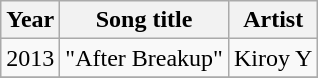<table class="wikitable">
<tr>
<th>Year</th>
<th>Song title</th>
<th>Artist</th>
</tr>
<tr>
<td>2013</td>
<td>"After Breakup"</td>
<td>Kiroy Y</td>
</tr>
<tr>
</tr>
</table>
